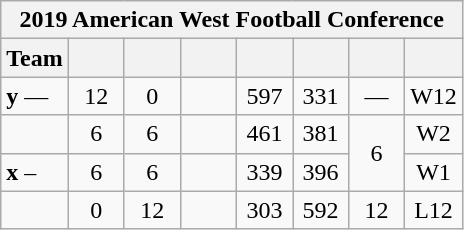<table class="wikitable" style="text-align:center">
<tr>
<th colspan="9" style="vertical-align:middle;">2019 American West Football Conference</th>
</tr>
<tr>
<th width="20">Team</th>
<th width="30"></th>
<th width="30"></th>
<th width="30"></th>
<th width="30"></th>
<th width="30"></th>
<th width="30"></th>
<th width="30"></th>
</tr>
<tr>
<td style="text-align:left;"><strong>y</strong> — </td>
<td>12</td>
<td>0</td>
<td></td>
<td>597</td>
<td>331</td>
<td>—</td>
<td>W12</td>
</tr>
<tr>
<td style="text-align:left;"></td>
<td>6</td>
<td>6</td>
<td></td>
<td>461</td>
<td>381</td>
<td rowspan=2>6</td>
<td>W2</td>
</tr>
<tr>
<td style="text-align:left;"><strong>x</strong> – </td>
<td>6</td>
<td>6</td>
<td></td>
<td>339</td>
<td>396</td>
<td>W1</td>
</tr>
<tr>
<td style="text-align:left;"></td>
<td>0</td>
<td>12</td>
<td></td>
<td>303</td>
<td>592</td>
<td>12</td>
<td>L12</td>
</tr>
</table>
